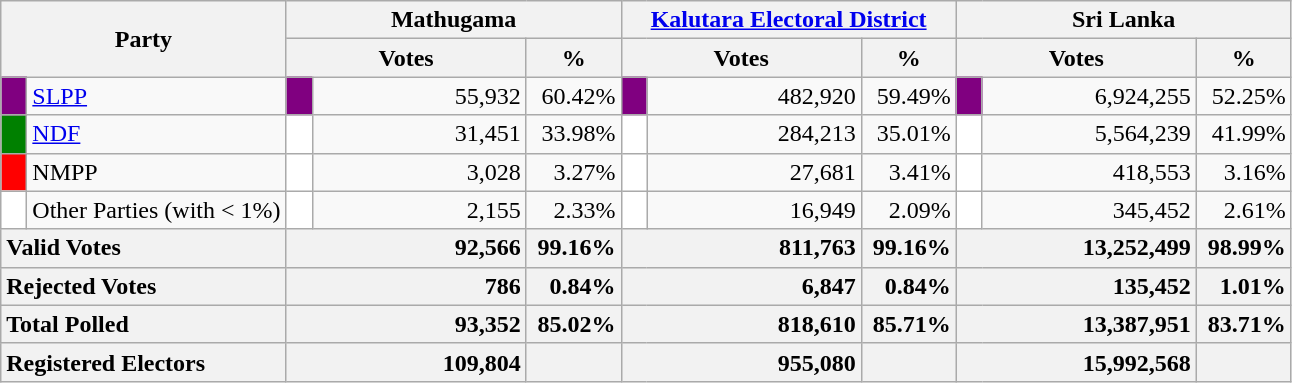<table class="wikitable">
<tr>
<th colspan="2" width="144px"rowspan="2">Party</th>
<th colspan="3" width="216px">Mathugama</th>
<th colspan="3" width="216px"><a href='#'>Kalutara Electoral District</a></th>
<th colspan="3" width="216px">Sri Lanka</th>
</tr>
<tr>
<th colspan="2" width="144px">Votes</th>
<th>%</th>
<th colspan="2" width="144px">Votes</th>
<th>%</th>
<th colspan="2" width="144px">Votes</th>
<th>%</th>
</tr>
<tr>
<td style="background-color:purple;" width="10px"></td>
<td style="text-align:left;"><a href='#'>SLPP</a></td>
<td style="background-color:purple;" width="10px"></td>
<td style="text-align:right;">55,932</td>
<td style="text-align:right;">60.42%</td>
<td style="background-color:purple;" width="10px"></td>
<td style="text-align:right;">482,920</td>
<td style="text-align:right;">59.49%</td>
<td style="background-color:purple;" width="10px"></td>
<td style="text-align:right;">6,924,255</td>
<td style="text-align:right;">52.25%</td>
</tr>
<tr>
<td style="background-color:green;" width="10px"></td>
<td style="text-align:left;"><a href='#'>NDF</a></td>
<td style="background-color:white;" width="10px"></td>
<td style="text-align:right;">31,451</td>
<td style="text-align:right;">33.98%</td>
<td style="background-color:white;" width="10px"></td>
<td style="text-align:right;">284,213</td>
<td style="text-align:right;">35.01%</td>
<td style="background-color:white;" width="10px"></td>
<td style="text-align:right;">5,564,239</td>
<td style="text-align:right;">41.99%</td>
</tr>
<tr>
<td style="background-color:red;" width="10px"></td>
<td style="text-align:left;">NMPP</td>
<td style="background-color:white;" width="10px"></td>
<td style="text-align:right;">3,028</td>
<td style="text-align:right;">3.27%</td>
<td style="background-color:white;" width="10px"></td>
<td style="text-align:right;">27,681</td>
<td style="text-align:right;">3.41%</td>
<td style="background-color:white;" width="10px"></td>
<td style="text-align:right;">418,553</td>
<td style="text-align:right;">3.16%</td>
</tr>
<tr>
<td style="background-color:white;" width="10px"></td>
<td style="text-align:left;">Other Parties (with < 1%)</td>
<td style="background-color:white;" width="10px"></td>
<td style="text-align:right;">2,155</td>
<td style="text-align:right;">2.33%</td>
<td style="background-color:white;" width="10px"></td>
<td style="text-align:right;">16,949</td>
<td style="text-align:right;">2.09%</td>
<td style="background-color:white;" width="10px"></td>
<td style="text-align:right;">345,452</td>
<td style="text-align:right;">2.61%</td>
</tr>
<tr>
<th colspan="2" width="144px"style="text-align:left;">Valid Votes</th>
<th style="text-align:right;"colspan="2" width="144px">92,566</th>
<th style="text-align:right;">99.16%</th>
<th style="text-align:right;"colspan="2" width="144px">811,763</th>
<th style="text-align:right;">99.16%</th>
<th style="text-align:right;"colspan="2" width="144px">13,252,499</th>
<th style="text-align:right;">98.99%</th>
</tr>
<tr>
<th colspan="2" width="144px"style="text-align:left;">Rejected Votes</th>
<th style="text-align:right;"colspan="2" width="144px">786</th>
<th style="text-align:right;">0.84%</th>
<th style="text-align:right;"colspan="2" width="144px">6,847</th>
<th style="text-align:right;">0.84%</th>
<th style="text-align:right;"colspan="2" width="144px">135,452</th>
<th style="text-align:right;">1.01%</th>
</tr>
<tr>
<th colspan="2" width="144px"style="text-align:left;">Total Polled</th>
<th style="text-align:right;"colspan="2" width="144px">93,352</th>
<th style="text-align:right;">85.02%</th>
<th style="text-align:right;"colspan="2" width="144px">818,610</th>
<th style="text-align:right;">85.71%</th>
<th style="text-align:right;"colspan="2" width="144px">13,387,951</th>
<th style="text-align:right;">83.71%</th>
</tr>
<tr>
<th colspan="2" width="144px"style="text-align:left;">Registered Electors</th>
<th style="text-align:right;"colspan="2" width="144px">109,804</th>
<th></th>
<th style="text-align:right;"colspan="2" width="144px">955,080</th>
<th></th>
<th style="text-align:right;"colspan="2" width="144px">15,992,568</th>
<th></th>
</tr>
</table>
